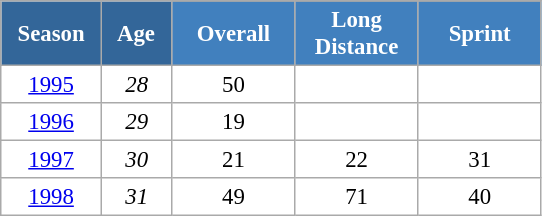<table class="wikitable" style="font-size:95%; text-align:center; border:grey solid 1px; border-collapse:collapse; background:#ffffff;">
<tr>
<th style="background-color:#369; color:white; width:60px;" rowspan="2"> Season </th>
<th style="background-color:#369; color:white; width:40px;" rowspan="2"> Age </th>
</tr>
<tr>
<th style="background-color:#4180be; color:white; width:75px;">Overall</th>
<th style="background-color:#4180be; color:white; width:75px;">Long Distance</th>
<th style="background-color:#4180be; color:white; width:75px;">Sprint</th>
</tr>
<tr>
<td><a href='#'>1995</a></td>
<td><em>28</em></td>
<td>50</td>
<td></td>
<td></td>
</tr>
<tr>
<td><a href='#'>1996</a></td>
<td><em>29</em></td>
<td>19</td>
<td></td>
<td></td>
</tr>
<tr>
<td><a href='#'>1997</a></td>
<td><em>30</em></td>
<td>21</td>
<td>22</td>
<td>31</td>
</tr>
<tr>
<td><a href='#'>1998</a></td>
<td><em>31</em></td>
<td>49</td>
<td>71</td>
<td>40</td>
</tr>
</table>
